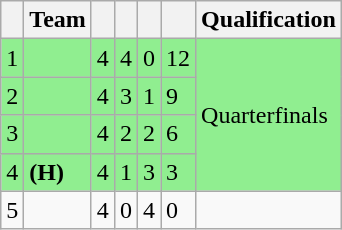<table class="wikitable">
<tr>
<th></th>
<th>Team</th>
<th></th>
<th></th>
<th></th>
<th></th>
<th>Qualification</th>
</tr>
<tr bgcolor=lightgreen>
<td>1</td>
<td></td>
<td>4</td>
<td>4</td>
<td>0</td>
<td>12</td>
<td rowspan=4>Quarterfinals</td>
</tr>
<tr bgcolor=lightgreen>
<td>2</td>
<td></td>
<td>4</td>
<td>3</td>
<td>1</td>
<td>9</td>
</tr>
<tr bgcolor=lightgreen>
<td>3</td>
<td></td>
<td>4</td>
<td>2</td>
<td>2</td>
<td>6</td>
</tr>
<tr bgcolor=lightgreen>
<td>4</td>
<td> <strong>(H)</strong></td>
<td>4</td>
<td>1</td>
<td>3</td>
<td>3</td>
</tr>
<tr>
<td>5</td>
<td></td>
<td>4</td>
<td>0</td>
<td>4</td>
<td>0</td>
<td></td>
</tr>
</table>
